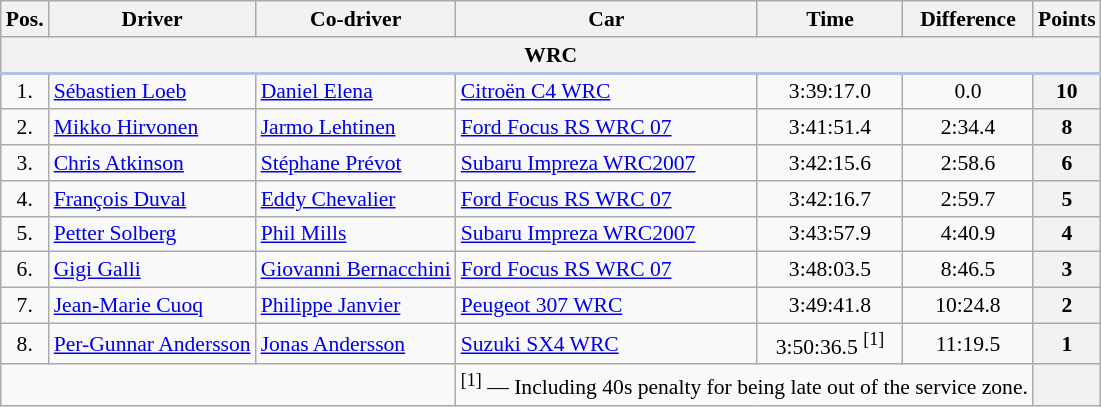<table class="wikitable" style="text-align: center; font-size: 90%; max-width: 950px;">
<tr>
<th>Pos.</th>
<th>Driver</th>
<th>Co-driver</th>
<th>Car</th>
<th>Time</th>
<th>Difference</th>
<th>Points</th>
</tr>
<tr>
<th colspan="7" style="border-bottom: 2px solid LightSteelBlue;">WRC</th>
</tr>
<tr>
<td>1.</td>
<td align="left"> <a href='#'>Sébastien Loeb</a></td>
<td align="left"> <a href='#'>Daniel Elena</a></td>
<td align="left"><a href='#'>Citroën C4 WRC</a></td>
<td>3:39:17.0</td>
<td>0.0</td>
<th>10</th>
</tr>
<tr>
<td>2.</td>
<td align="left"> <a href='#'>Mikko Hirvonen</a></td>
<td align="left"> <a href='#'>Jarmo Lehtinen</a></td>
<td align="left"><a href='#'>Ford Focus RS WRC 07</a></td>
<td>3:41:51.4</td>
<td>2:34.4</td>
<th>8</th>
</tr>
<tr>
<td>3.</td>
<td align="left"> <a href='#'>Chris Atkinson</a></td>
<td align="left"> <a href='#'>Stéphane Prévot</a></td>
<td align="left"><a href='#'>Subaru Impreza WRC2007</a></td>
<td>3:42:15.6</td>
<td>2:58.6</td>
<th>6</th>
</tr>
<tr>
<td>4.</td>
<td align="left"> <a href='#'>François Duval</a></td>
<td align="left"> <a href='#'>Eddy Chevalier</a></td>
<td align="left"><a href='#'>Ford Focus RS WRC 07</a></td>
<td>3:42:16.7</td>
<td>2:59.7</td>
<th>5</th>
</tr>
<tr>
<td>5.</td>
<td align="left"> <a href='#'>Petter Solberg</a></td>
<td align="left"> <a href='#'>Phil Mills</a></td>
<td align="left"><a href='#'>Subaru Impreza WRC2007</a></td>
<td>3:43:57.9</td>
<td>4:40.9</td>
<th>4</th>
</tr>
<tr>
<td>6.</td>
<td align="left"> <a href='#'>Gigi Galli</a></td>
<td align="left"> <a href='#'>Giovanni Bernacchini</a></td>
<td align="left"><a href='#'>Ford Focus RS WRC 07</a></td>
<td>3:48:03.5</td>
<td>8:46.5</td>
<th>3</th>
</tr>
<tr>
<td>7.</td>
<td align="left"> <a href='#'>Jean-Marie Cuoq</a></td>
<td align="left"> <a href='#'>Philippe Janvier</a></td>
<td align="left"><a href='#'>Peugeot 307 WRC</a></td>
<td>3:49:41.8</td>
<td>10:24.8</td>
<th>2</th>
</tr>
<tr>
<td>8.</td>
<td align="left"> <a href='#'>Per-Gunnar Andersson</a></td>
<td align="left"> <a href='#'>Jonas Andersson</a></td>
<td align="left"><a href='#'>Suzuki SX4 WRC</a></td>
<td>3:50:36.5 <sup>[1]</sup></td>
<td>11:19.5</td>
<th>1</th>
</tr>
<tr>
<td colspan="3"></td>
<td colspan="3" align="left"><sup>[1]</sup> — Including 40s penalty for being late out of the service zone.</td>
<th></th>
</tr>
</table>
